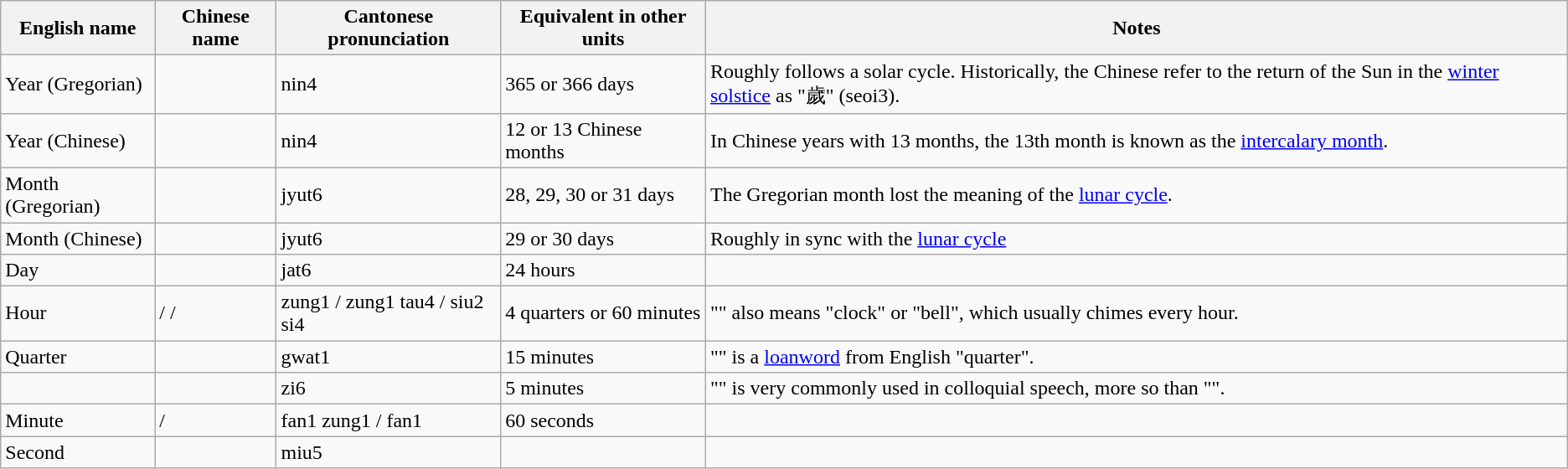<table class="wikitable">
<tr>
<th>English name</th>
<th>Chinese name</th>
<th>Cantonese pronunciation</th>
<th>Equivalent in other units</th>
<th>Notes</th>
</tr>
<tr>
<td>Year (Gregorian)</td>
<td></td>
<td>nin4</td>
<td>365 or 366 days</td>
<td>Roughly follows a solar cycle. Historically, the Chinese refer to the return of the Sun in the <a href='#'>winter solstice</a> as "歲" (seoi3).</td>
</tr>
<tr>
<td>Year (Chinese)</td>
<td></td>
<td>nin4</td>
<td>12 or 13 Chinese months</td>
<td>In Chinese years with 13 months, the 13th month is known as the <a href='#'>intercalary month</a>.</td>
</tr>
<tr>
<td>Month (Gregorian)</td>
<td></td>
<td>jyut6</td>
<td>28, 29, 30 or 31 days</td>
<td>The Gregorian month lost the meaning of the <a href='#'>lunar cycle</a>.</td>
</tr>
<tr>
<td>Month (Chinese)</td>
<td></td>
<td>jyut6</td>
<td>29 or 30 days</td>
<td>Roughly in sync with the <a href='#'>lunar cycle</a></td>
</tr>
<tr>
<td>Day</td>
<td></td>
<td>jat6</td>
<td>24 hours</td>
<td></td>
</tr>
<tr>
<td>Hour</td>
<td> /  / </td>
<td>zung1 / zung1 tau4 / siu2 si4</td>
<td>4 quarters or 60 minutes</td>
<td>"" also means "clock" or "bell", which usually chimes every hour.</td>
</tr>
<tr>
<td>Quarter</td>
<td></td>
<td>gwat1</td>
<td>15 minutes</td>
<td>"" is a <a href='#'>loanword</a> from English "quarter".</td>
</tr>
<tr>
<td></td>
<td></td>
<td>zi6</td>
<td>5 minutes</td>
<td>"" is very commonly used in colloquial speech, more so than "".</td>
</tr>
<tr>
<td>Minute</td>
<td> / </td>
<td>fan1 zung1 / fan1</td>
<td>60 seconds</td>
<td></td>
</tr>
<tr>
<td>Second</td>
<td></td>
<td>miu5</td>
<td></td>
<td></td>
</tr>
</table>
